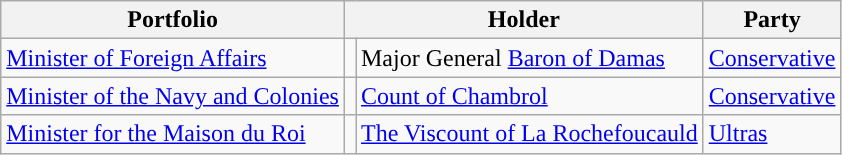<table class="wikitable">
<tr>
<th>Portfolio</th>
<th colspan=2>Holder</th>
<th>Party</th>
</tr>
<tr>
<td><a href='#'>Minister of Foreign Affairs</a></td>
<td style="background:"></td>
<td>Major General <a href='#'>Baron of Damas</a></td>
<td><a href='#'>Conservative</a></td>
</tr>
<tr>
<td><a href='#'>Minister of the Navy and Colonies</a></td>
<td style="background:"></td>
<td><a href='#'>Count of Chambrol</a></td>
<td><a href='#'>Conservative</a></td>
</tr>
<tr>
<td><a href='#'>Minister for the Maison du Roi</a></td>
<td style="background:"></td>
<td><a href='#'>The Viscount of La Rochefoucauld</a></td>
<td><a href='#'>Ultras</a></td>
</tr>
</table>
